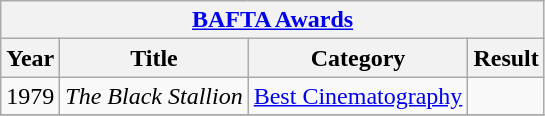<table class="wikitable">
<tr>
<th colspan=4><a href='#'>BAFTA Awards</a></th>
</tr>
<tr>
<th>Year</th>
<th>Title</th>
<th>Category</th>
<th>Result</th>
</tr>
<tr>
<td>1979</td>
<td><em>The Black Stallion</em></td>
<td><a href='#'>Best Cinematography</a></td>
<td></td>
</tr>
<tr>
</tr>
</table>
